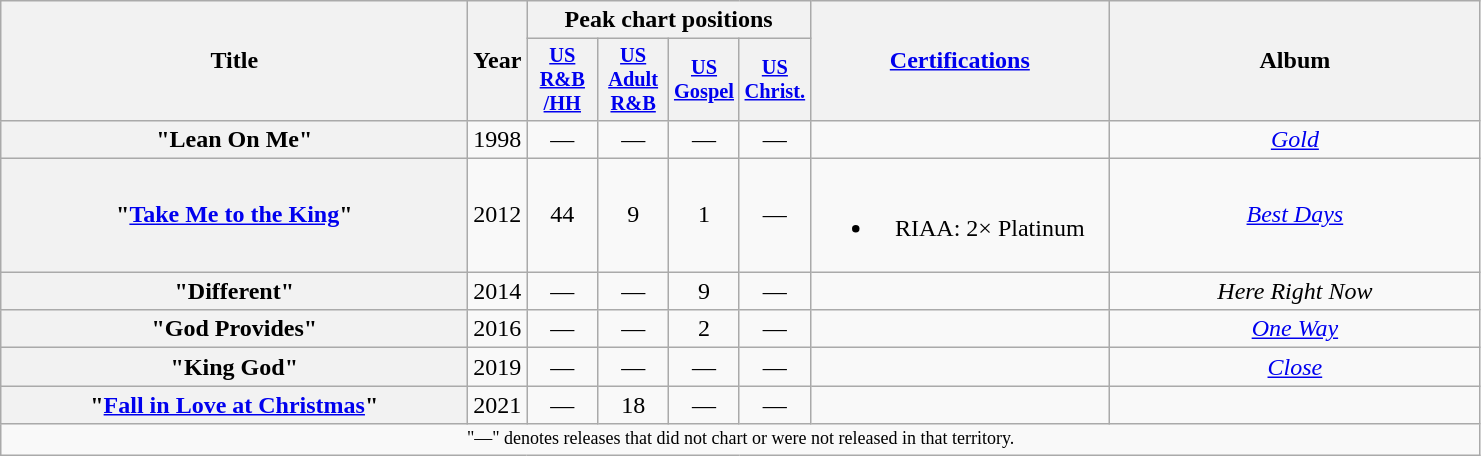<table class="wikitable plainrowheaders" style="text-align:center;" border="1">
<tr>
<th scope="col"  rowspan=2 style="width:19em;">Title</th>
<th scope="col"  rowspan=2>Year</th>
<th scope="col"  colspan=4>Peak chart positions</th>
<th scope="col" rowspan="2" style="width:12em;"><a href='#'>Certifications</a></th>
<th scope="col"  rowspan=2 style="width:15em;">Album</th>
</tr>
<tr>
<th scope="col" style="width:3em;font-size:85%;"><a href='#'>US<br>R&B<br>/HH</a><br></th>
<th scope="col" style="width:3em;font-size:85%;"><a href='#'>US<br>Adult<br>R&B</a><br></th>
<th scope="col" style="width:3em;font-size:85%;"><a href='#'>US<br>Gospel</a><br></th>
<th scope="col" style="width:3em;font-size:85%;"><a href='#'>US<br>Christ.</a><br></th>
</tr>
<tr>
<th scope="row">"Lean On Me"<br></th>
<td>1998</td>
<td>—</td>
<td>—</td>
<td>—</td>
<td>—</td>
<td></td>
<td><em><a href='#'>Gold</a></em></td>
</tr>
<tr>
<th scope="row">"<a href='#'>Take Me to the King</a>"<br></th>
<td>2012</td>
<td>44</td>
<td>9</td>
<td>1</td>
<td>—</td>
<td><br><ul><li>RIAA: 2× Platinum</li></ul></td>
<td><em><a href='#'>Best Days</a></em></td>
</tr>
<tr>
<th scope="row">"Different"<br></th>
<td>2014</td>
<td>—</td>
<td>—</td>
<td>9</td>
<td>—</td>
<td></td>
<td><em>Here Right Now</em></td>
</tr>
<tr>
<th scope="row">"God Provides"<br></th>
<td>2016</td>
<td>—</td>
<td>—</td>
<td>2</td>
<td>—</td>
<td></td>
<td><em><a href='#'>One Way</a></em></td>
</tr>
<tr>
<th scope="row">"King God"<br></th>
<td>2019</td>
<td>—</td>
<td>—</td>
<td>—</td>
<td>—</td>
<td></td>
<td><em><a href='#'>Close</a></em></td>
</tr>
<tr>
<th scope="row">"<a href='#'>Fall in Love at Christmas</a>"<br></th>
<td>2021</td>
<td>—</td>
<td>18</td>
<td>—</td>
<td>—</td>
<td></td>
<td></td>
</tr>
<tr>
<td colspan="9" style="text-align:center; font-size:9pt;">"—" denotes releases that did not chart or were not released in that territory.</td>
</tr>
</table>
